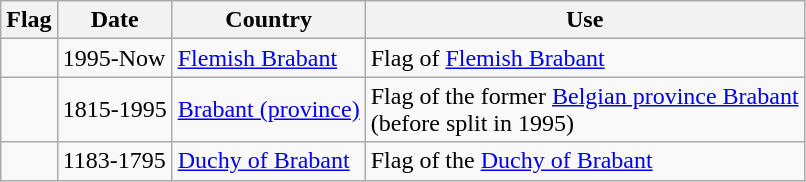<table class="wikitable">
<tr>
<th>Flag</th>
<th>Date</th>
<th>Country</th>
<th>Use</th>
</tr>
<tr>
<td></td>
<td>1995-Now</td>
<td><a href='#'>Flemish Brabant</a></td>
<td>Flag of <a href='#'>Flemish Brabant</a></td>
</tr>
<tr>
<td></td>
<td>1815-1995</td>
<td><a href='#'>Brabant (province)</a></td>
<td>Flag of the former <a href='#'>Belgian province Brabant</a><br>(before split in 1995)</td>
</tr>
<tr>
<td></td>
<td>1183-1795</td>
<td><a href='#'>Duchy of Brabant</a></td>
<td>Flag of the <a href='#'>Duchy of Brabant</a></td>
</tr>
</table>
